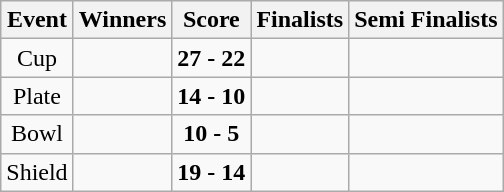<table class="wikitable" style="text-align: center">
<tr>
<th>Event</th>
<th>Winners</th>
<th>Score</th>
<th>Finalists</th>
<th>Semi Finalists</th>
</tr>
<tr>
<td>Cup</td>
<td align=left><strong></strong></td>
<td><strong>27 - 22</strong></td>
<td align=left></td>
<td align=left><br></td>
</tr>
<tr>
<td>Plate</td>
<td align=left><strong></strong></td>
<td><strong>14 - 10</strong></td>
<td align=left></td>
<td align=left><br></td>
</tr>
<tr>
<td>Bowl</td>
<td align=left><strong></strong></td>
<td><strong>10 - 5</strong></td>
<td align=left></td>
<td align=left><br></td>
</tr>
<tr>
<td>Shield</td>
<td align=left><strong></strong></td>
<td><strong>19 - 14</strong></td>
<td align=left></td>
<td align=left><br></td>
</tr>
</table>
